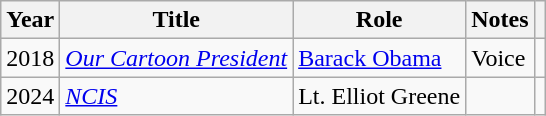<table class="wikitable sortable">
<tr>
<th>Year</th>
<th>Title</th>
<th>Role</th>
<th class="unsortable">Notes</th>
<th scope="col" class="unsortable"></th>
</tr>
<tr>
<td>2018</td>
<td><em><a href='#'>Our Cartoon President</a></em></td>
<td><a href='#'>Barack Obama</a></td>
<td>Voice</td>
<td></td>
</tr>
<tr>
<td>2024</td>
<td><em><a href='#'>NCIS</a></em></td>
<td>Lt. Elliot Greene</td>
<td></td>
<td></td>
</tr>
</table>
